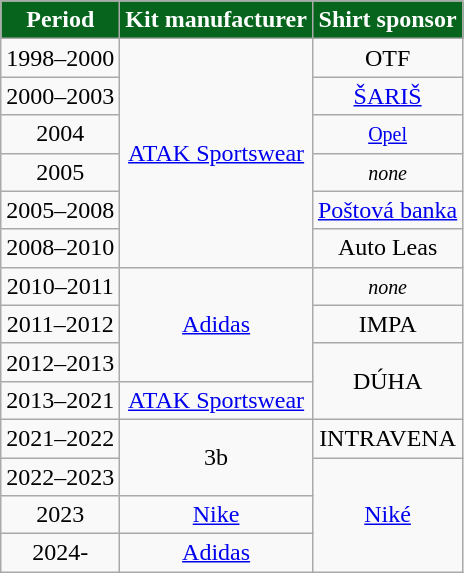<table class="wikitable" style="text-align: center">
<tr>
<th style="color:white; background:#06641D;">Period</th>
<th style="color:white; background:#06641D;">Kit manufacturer</th>
<th style="color:white; background:#06641D;">Shirt sponsor</th>
</tr>
<tr>
<td>1998–2000</td>
<td rowspan=6><a href='#'>ATAK Sportswear</a></td>
<td>OTF</td>
</tr>
<tr>
<td>2000–2003</td>
<td><a href='#'>ŠARIŠ</a></td>
</tr>
<tr>
<td>2004</td>
<td><small><a href='#'>Opel</a></small></td>
</tr>
<tr>
<td>2005</td>
<td><small><em>none</em></small></td>
</tr>
<tr>
<td>2005–2008</td>
<td rowspan=1><a href='#'>Poštová banka</a></td>
</tr>
<tr>
<td>2008–2010</td>
<td>Auto Leas</td>
</tr>
<tr>
<td>2010–2011</td>
<td rowspan=3><a href='#'>Adidas</a></td>
<td><small><em>none</em></small></td>
</tr>
<tr>
<td>2011–2012</td>
<td>IMPA</td>
</tr>
<tr>
<td>2012–2013</td>
<td rowspan=2>DÚHA</td>
</tr>
<tr>
<td>2013–2021</td>
<td rowspan=1><a href='#'>ATAK Sportswear</a></td>
</tr>
<tr>
<td>2021–2022</td>
<td rowspan=2>3b</td>
<td>INTRAVENA</td>
</tr>
<tr>
<td>2022–2023</td>
<td rowspan=3><a href='#'>Niké</a></td>
</tr>
<tr>
<td>2023</td>
<td><a href='#'>Nike</a></td>
</tr>
<tr>
<td>2024-</td>
<td><a href='#'>Adidas</a></td>
</tr>
</table>
